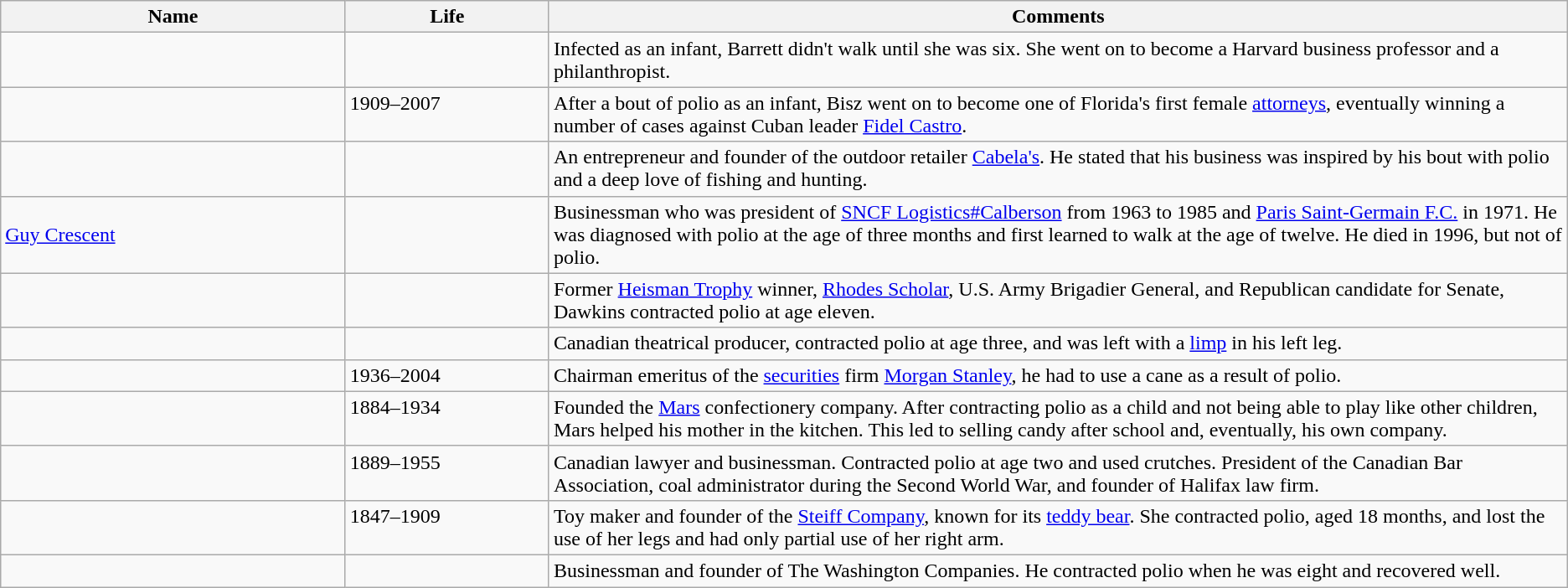<table class="sortable wikitable">
<tr>
<th width="22%">Name</th>
<th width="13%">Life</th>
<th class="unsortable" width="65%">Comments</th>
</tr>
<tr valign="top">
<td></td>
<td></td>
<td>Infected as an infant, Barrett didn't walk until she was six. She went on to become a Harvard business professor and a philanthropist.</td>
</tr>
<tr valign="top">
<td></td>
<td>1909–2007</td>
<td>After a bout of polio as an infant, Bisz went on to become one of Florida's first female <a href='#'>attorneys</a>, eventually winning a number of cases against Cuban leader <a href='#'>Fidel Castro</a>.</td>
</tr>
<tr valign="top">
<td></td>
<td></td>
<td>An entrepreneur and founder of the outdoor retailer <a href='#'>Cabela's</a>. He stated that his business was inspired by his bout with polio and a deep love of fishing and hunting.</td>
</tr>
<tr>
<td><a href='#'>Guy Crescent</a></td>
<td></td>
<td>Businessman who was president of <a href='#'>SNCF Logistics#Calberson</a> from 1963 to 1985 and <a href='#'>Paris Saint-Germain F.C.</a> in 1971. He was diagnosed with polio at the age of three months and first learned to walk at the age of twelve. He died in 1996, but not of polio.</td>
</tr>
<tr valign="top">
<td></td>
<td></td>
<td>Former <a href='#'>Heisman Trophy</a> winner, <a href='#'>Rhodes Scholar</a>, U.S. Army Brigadier General, and Republican candidate for Senate, Dawkins contracted polio at age eleven.</td>
</tr>
<tr valign="top">
<td></td>
<td></td>
<td>Canadian theatrical producer, contracted polio at age three, and was left with a <a href='#'>limp</a> in his left leg.</td>
</tr>
<tr valign="top">
<td></td>
<td>1936–2004</td>
<td>Chairman emeritus of the <a href='#'>securities</a> firm <a href='#'>Morgan Stanley</a>, he had to use a cane as a result of polio.</td>
</tr>
<tr valign="top">
<td></td>
<td>1884–1934</td>
<td>Founded the <a href='#'>Mars</a> confectionery company. After contracting polio as a child and not being able to play like other children, Mars helped his mother in the kitchen. This led to selling candy after school and, eventually, his own company.</td>
</tr>
<tr valign="top">
<td></td>
<td>1889–1955</td>
<td>Canadian lawyer and businessman. Contracted polio at age two and used crutches. President of the Canadian Bar Association, coal administrator during the Second World War, and founder of Halifax law firm.</td>
</tr>
<tr valign="top">
<td></td>
<td>1847–1909</td>
<td>Toy maker and founder of the <a href='#'>Steiff Company</a>, known for its <a href='#'>teddy bear</a>. She contracted polio, aged 18 months, and lost the use of her legs and had only partial use of her right arm.</td>
</tr>
<tr valign="top">
<td></td>
<td></td>
<td>Businessman and founder of The Washington Companies. He contracted polio when he was eight and recovered well.</td>
</tr>
</table>
